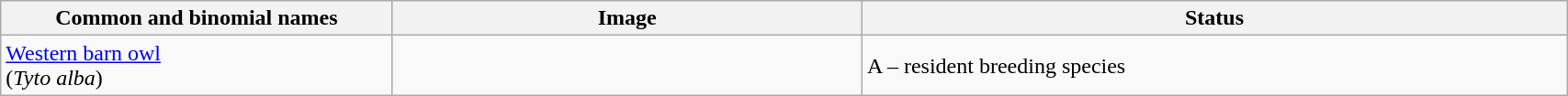<table width=90% class="wikitable">
<tr>
<th width=25%>Common and binomial names</th>
<th width=30%>Image</th>
<th width=45%>Status</th>
</tr>
<tr>
<td><a href='#'>Western barn owl</a><br>(<em>Tyto alba</em>)</td>
<td></td>
<td>A – resident breeding species</td>
</tr>
</table>
